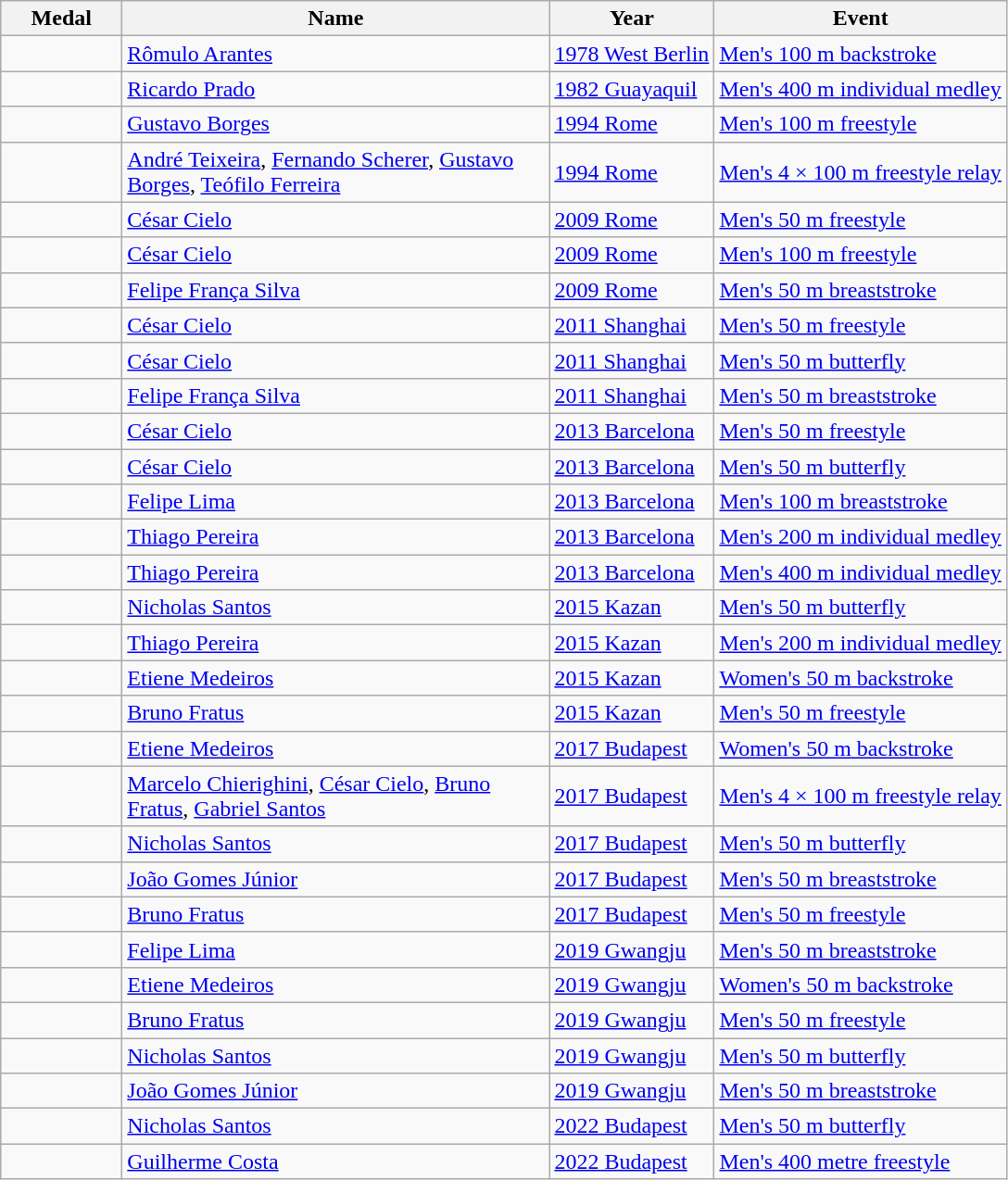<table class="wikitable sortable">
<tr>
<th style="width:5em;">Medal</th>
<th width=300>Name</th>
<th>Year</th>
<th>Event</th>
</tr>
<tr>
<td></td>
<td><a href='#'>Rômulo Arantes</a></td>
<td><a href='#'>1978 West Berlin</a></td>
<td><a href='#'>Men's 100 m backstroke</a></td>
</tr>
<tr>
<td></td>
<td><a href='#'>Ricardo Prado</a></td>
<td><a href='#'>1982 Guayaquil</a></td>
<td><a href='#'>Men's 400 m individual medley</a></td>
</tr>
<tr>
<td></td>
<td><a href='#'>Gustavo Borges</a></td>
<td><a href='#'>1994 Rome</a></td>
<td><a href='#'>Men's 100 m freestyle</a></td>
</tr>
<tr>
<td></td>
<td><a href='#'>André Teixeira</a>, <a href='#'>Fernando Scherer</a>, <a href='#'>Gustavo Borges</a>, <a href='#'>Teófilo Ferreira</a></td>
<td><a href='#'>1994 Rome</a></td>
<td><a href='#'>Men's 4 × 100 m freestyle relay</a></td>
</tr>
<tr>
<td></td>
<td><a href='#'>César Cielo</a></td>
<td><a href='#'>2009 Rome</a></td>
<td><a href='#'>Men's 50 m freestyle</a></td>
</tr>
<tr>
<td></td>
<td><a href='#'>César Cielo</a></td>
<td><a href='#'>2009 Rome</a></td>
<td><a href='#'>Men's 100 m freestyle</a></td>
</tr>
<tr>
<td></td>
<td><a href='#'>Felipe França Silva</a></td>
<td><a href='#'>2009 Rome</a></td>
<td><a href='#'>Men's 50 m breaststroke</a></td>
</tr>
<tr>
<td></td>
<td><a href='#'>César Cielo</a></td>
<td><a href='#'>2011 Shanghai</a></td>
<td><a href='#'>Men's 50 m freestyle</a></td>
</tr>
<tr>
<td></td>
<td><a href='#'>César Cielo</a></td>
<td><a href='#'>2011 Shanghai</a></td>
<td><a href='#'>Men's 50 m butterfly</a></td>
</tr>
<tr>
<td></td>
<td><a href='#'>Felipe França Silva</a></td>
<td><a href='#'>2011 Shanghai</a></td>
<td><a href='#'>Men's 50 m breaststroke</a></td>
</tr>
<tr>
<td></td>
<td><a href='#'>César Cielo</a></td>
<td><a href='#'>2013 Barcelona</a></td>
<td><a href='#'>Men's 50 m freestyle</a></td>
</tr>
<tr>
<td></td>
<td><a href='#'>César Cielo</a></td>
<td><a href='#'>2013 Barcelona</a></td>
<td><a href='#'>Men's 50 m butterfly</a></td>
</tr>
<tr>
<td></td>
<td><a href='#'>Felipe Lima</a></td>
<td><a href='#'>2013 Barcelona</a></td>
<td><a href='#'>Men's 100 m breaststroke</a></td>
</tr>
<tr>
<td></td>
<td><a href='#'>Thiago Pereira</a></td>
<td><a href='#'>2013 Barcelona</a></td>
<td><a href='#'>Men's 200 m individual medley</a></td>
</tr>
<tr>
<td></td>
<td><a href='#'>Thiago Pereira</a></td>
<td><a href='#'>2013 Barcelona</a></td>
<td><a href='#'>Men's 400 m individual medley</a></td>
</tr>
<tr>
<td></td>
<td><a href='#'>Nicholas Santos</a></td>
<td><a href='#'>2015 Kazan</a></td>
<td><a href='#'>Men's 50 m butterfly</a></td>
</tr>
<tr>
<td></td>
<td><a href='#'>Thiago Pereira</a></td>
<td><a href='#'>2015 Kazan</a></td>
<td><a href='#'>Men's 200 m individual medley</a></td>
</tr>
<tr>
<td></td>
<td><a href='#'>Etiene Medeiros</a></td>
<td><a href='#'>2015 Kazan</a></td>
<td><a href='#'>Women's 50 m backstroke</a></td>
</tr>
<tr>
<td></td>
<td><a href='#'>Bruno Fratus</a></td>
<td><a href='#'>2015 Kazan</a></td>
<td><a href='#'>Men's 50 m freestyle</a></td>
</tr>
<tr>
<td></td>
<td><a href='#'>Etiene Medeiros</a></td>
<td><a href='#'>2017 Budapest</a></td>
<td><a href='#'>Women's 50 m backstroke</a></td>
</tr>
<tr>
<td></td>
<td><a href='#'>Marcelo Chierighini</a>, <a href='#'>César Cielo</a>, <a href='#'>Bruno Fratus</a>, <a href='#'>Gabriel Santos</a></td>
<td><a href='#'>2017 Budapest</a></td>
<td><a href='#'>Men's 4 × 100 m freestyle relay</a></td>
</tr>
<tr>
<td></td>
<td><a href='#'>Nicholas Santos</a></td>
<td><a href='#'>2017 Budapest</a></td>
<td><a href='#'>Men's 50 m butterfly</a></td>
</tr>
<tr>
<td></td>
<td><a href='#'>João Gomes Júnior</a></td>
<td><a href='#'>2017 Budapest</a></td>
<td><a href='#'>Men's 50 m breaststroke</a></td>
</tr>
<tr>
<td></td>
<td><a href='#'>Bruno Fratus</a></td>
<td><a href='#'>2017 Budapest</a></td>
<td><a href='#'>Men's 50 m freestyle</a></td>
</tr>
<tr>
<td></td>
<td><a href='#'>Felipe Lima</a></td>
<td><a href='#'>2019 Gwangju</a></td>
<td><a href='#'>Men's 50 m breaststroke</a></td>
</tr>
<tr>
<td></td>
<td><a href='#'>Etiene Medeiros</a></td>
<td><a href='#'>2019 Gwangju</a></td>
<td><a href='#'>Women's 50 m backstroke</a></td>
</tr>
<tr>
<td></td>
<td><a href='#'>Bruno Fratus</a></td>
<td><a href='#'>2019 Gwangju</a></td>
<td><a href='#'>Men's 50 m freestyle</a></td>
</tr>
<tr>
<td></td>
<td><a href='#'>Nicholas Santos</a></td>
<td><a href='#'>2019 Gwangju</a></td>
<td><a href='#'>Men's 50 m butterfly</a></td>
</tr>
<tr>
<td></td>
<td><a href='#'>João Gomes Júnior</a></td>
<td><a href='#'>2019 Gwangju</a></td>
<td><a href='#'>Men's 50 m breaststroke</a></td>
</tr>
<tr>
<td></td>
<td><a href='#'>Nicholas Santos</a></td>
<td><a href='#'>2022 Budapest</a></td>
<td><a href='#'>Men's 50 m butterfly</a></td>
</tr>
<tr>
<td></td>
<td><a href='#'>Guilherme Costa</a></td>
<td><a href='#'>2022 Budapest</a></td>
<td><a href='#'>Men's 400 metre freestyle</a></td>
</tr>
</table>
